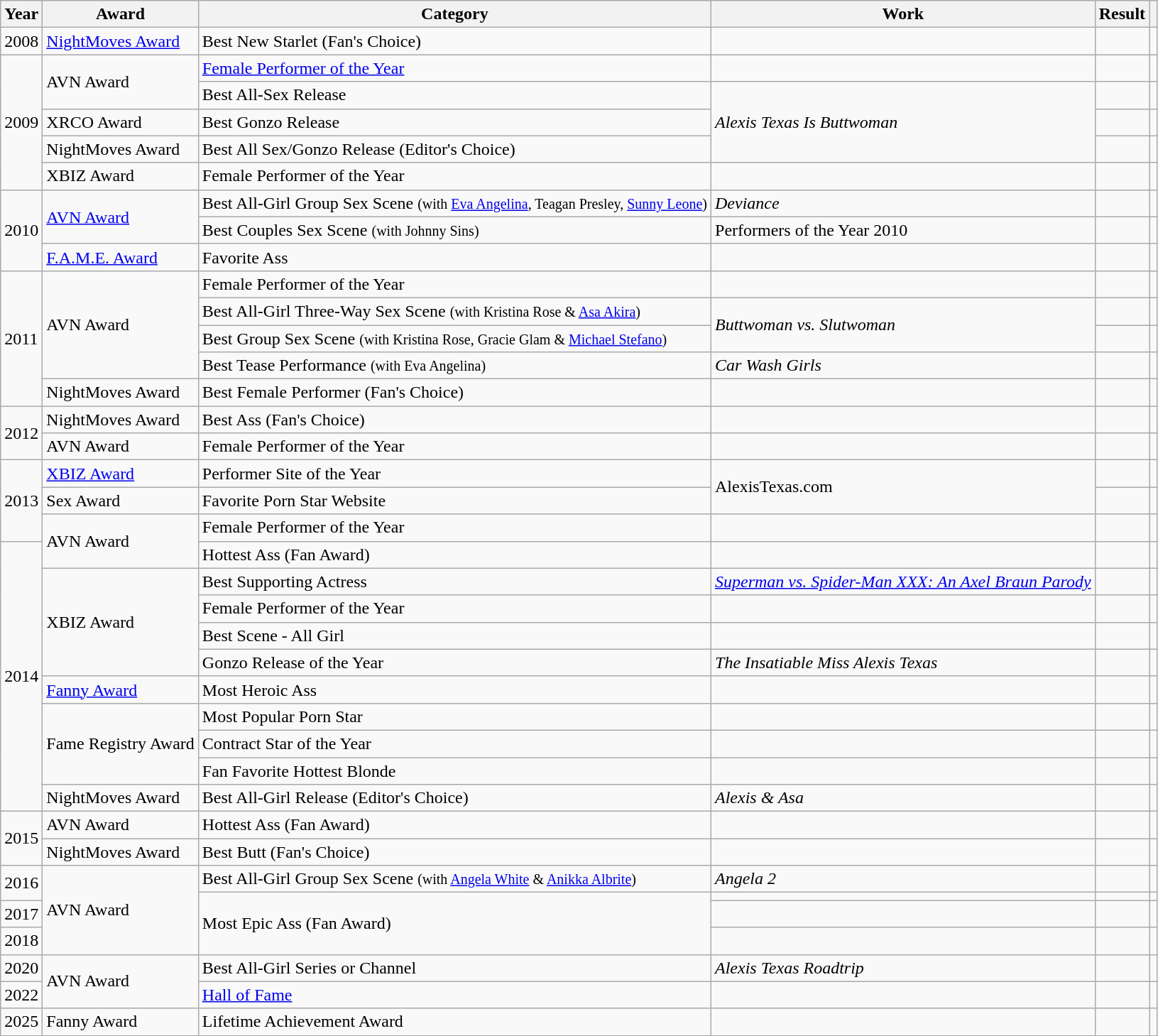<table class = "wikitable sortable">
<tr>
<th>Year</th>
<th>Award</th>
<th>Category</th>
<th>Work</th>
<th>Result</th>
<th class=unsortable></th>
</tr>
<tr>
<td>2008</td>
<td><a href='#'>NightMoves Award</a></td>
<td>Best New Starlet (Fan's Choice)</td>
<td></td>
<td></td>
<td></td>
</tr>
<tr>
<td rowspan=5>2009</td>
<td rowspan=2>AVN Award</td>
<td><a href='#'>Female Performer of the Year</a></td>
<td></td>
<td></td>
<td></td>
</tr>
<tr>
<td>Best All-Sex Release</td>
<td rowspan=3><em>Alexis Texas Is Buttwoman</em></td>
<td></td>
<td></td>
</tr>
<tr>
<td>XRCO Award</td>
<td>Best Gonzo Release</td>
<td></td>
<td></td>
</tr>
<tr>
<td>NightMoves Award</td>
<td>Best All Sex/Gonzo Release (Editor's Choice)</td>
<td></td>
<td></td>
</tr>
<tr>
<td>XBIZ Award</td>
<td>Female Performer of the Year</td>
<td></td>
<td></td>
<td></td>
</tr>
<tr>
<td rowspan=3>2010</td>
<td rowspan=2><a href='#'>AVN Award</a></td>
<td>Best All-Girl Group Sex Scene <small>(with <a href='#'>Eva Angelina</a>, Teagan Presley, <a href='#'>Sunny Leone</a>)</small></td>
<td><em>Deviance</em></td>
<td></td>
<td></td>
</tr>
<tr>
<td>Best Couples Sex Scene <small>(with Johnny Sins)</small></td>
<td>Performers of the Year 2010</td>
<td></td>
<td></td>
</tr>
<tr>
<td><a href='#'>F.A.M.E. Award</a></td>
<td>Favorite Ass</td>
<td></td>
<td></td>
<td></td>
</tr>
<tr>
<td rowspan=5>2011</td>
<td rowspan=4>AVN Award</td>
<td>Female Performer of the Year</td>
<td></td>
<td></td>
<td></td>
</tr>
<tr>
<td>Best All-Girl Three-Way Sex Scene <small>(with Kristina Rose & <a href='#'>Asa Akira</a>)</small></td>
<td rowspan=2><em>Buttwoman vs. Slutwoman</em></td>
<td></td>
<td></td>
</tr>
<tr>
<td>Best Group Sex Scene <small>(with Kristina Rose, Gracie Glam & <a href='#'>Michael Stefano</a>)</small></td>
<td></td>
<td></td>
</tr>
<tr>
<td>Best Tease Performance <small>(with Eva Angelina)</small></td>
<td><em>Car Wash Girls</em></td>
<td></td>
<td></td>
</tr>
<tr>
<td>NightMoves Award</td>
<td>Best Female Performer (Fan's Choice)</td>
<td></td>
<td></td>
<td></td>
</tr>
<tr>
<td rowspan=2>2012</td>
<td>NightMoves Award</td>
<td>Best Ass (Fan's Choice)</td>
<td></td>
<td></td>
<td></td>
</tr>
<tr>
<td>AVN Award</td>
<td>Female Performer of the Year</td>
<td></td>
<td></td>
<td></td>
</tr>
<tr>
<td rowspan=3>2013</td>
<td><a href='#'>XBIZ Award</a></td>
<td>Performer Site of the Year</td>
<td rowspan=2>AlexisTexas.com</td>
<td></td>
<td></td>
</tr>
<tr>
<td>Sex Award</td>
<td>Favorite Porn Star Website</td>
<td></td>
<td></td>
</tr>
<tr>
<td rowspan=2>AVN Award</td>
<td>Female Performer of the Year</td>
<td></td>
<td></td>
<td></td>
</tr>
<tr>
<td rowspan=10>2014</td>
<td>Hottest Ass (Fan Award)</td>
<td></td>
<td></td>
<td></td>
</tr>
<tr>
<td rowspan=4>XBIZ Award</td>
<td>Best Supporting Actress</td>
<td><em><a href='#'>Superman vs. Spider-Man XXX: An Axel Braun Parody</a></em></td>
<td></td>
<td></td>
</tr>
<tr>
<td>Female Performer of the Year</td>
<td></td>
<td></td>
<td></td>
</tr>
<tr>
<td>Best Scene - All Girl</td>
<td></td>
<td></td>
<td></td>
</tr>
<tr>
<td>Gonzo Release of the Year</td>
<td><em>The Insatiable Miss Alexis Texas</em></td>
<td></td>
<td></td>
</tr>
<tr>
<td><a href='#'>Fanny Award</a></td>
<td>Most Heroic Ass</td>
<td></td>
<td></td>
<td></td>
</tr>
<tr>
<td rowspan=3>Fame Registry Award</td>
<td>Most Popular Porn Star</td>
<td></td>
<td></td>
<td></td>
</tr>
<tr>
<td>Contract Star of the Year</td>
<td></td>
<td></td>
<td></td>
</tr>
<tr>
<td>Fan Favorite Hottest Blonde</td>
<td></td>
<td></td>
<td></td>
</tr>
<tr>
<td>NightMoves Award</td>
<td>Best All-Girl Release (Editor's Choice)</td>
<td><em>Alexis & Asa</em></td>
<td></td>
<td></td>
</tr>
<tr>
<td rowspan=2>2015</td>
<td>AVN Award</td>
<td>Hottest Ass (Fan Award)</td>
<td></td>
<td></td>
<td></td>
</tr>
<tr>
<td>NightMoves Award</td>
<td>Best Butt (Fan's Choice)</td>
<td></td>
<td></td>
<td></td>
</tr>
<tr>
<td rowspan=2>2016</td>
<td rowspan=4>AVN Award</td>
<td>Best All-Girl Group Sex Scene <small>(with <a href='#'>Angela White</a> & <a href='#'>Anikka Albrite</a>)</small></td>
<td><em>Angela 2</em></td>
<td></td>
<td></td>
</tr>
<tr>
<td rowspan=3>Most Epic Ass (Fan Award)</td>
<td></td>
<td></td>
<td></td>
</tr>
<tr>
<td>2017</td>
<td></td>
<td></td>
<td></td>
</tr>
<tr>
<td>2018</td>
<td></td>
<td></td>
<td></td>
</tr>
<tr>
<td>2020</td>
<td rowspan=2>AVN Award</td>
<td>Best All-Girl Series or Channel</td>
<td><em>Alexis Texas Roadtrip</em></td>
<td></td>
<td></td>
</tr>
<tr>
<td>2022</td>
<td><a href='#'>Hall of Fame</a></td>
<td></td>
<td></td>
<td></td>
</tr>
<tr>
<td>2025</td>
<td>Fanny Award</td>
<td>Lifetime Achievement Award</td>
<td></td>
<td></td>
<td></td>
</tr>
</table>
